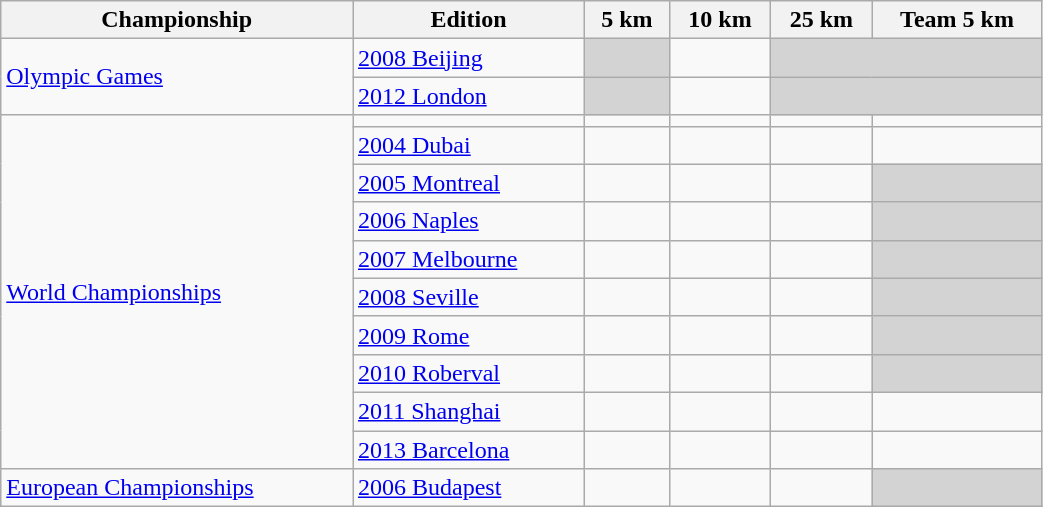<table class="wikitable" width=55% style="font-size:100%; text-align:center;">
<tr>
<th>Championship</th>
<th>Edition</th>
<th class="unsortable">5 km</th>
<th class="unsortable">10 km</th>
<th class="unsortable">25 km</th>
<th class="unsortable">Team 5 km</th>
</tr>
<tr>
<td rowspan=2 align=left><a href='#'>Olympic Games</a></td>
<td align=left> <a href='#'>2008 Beijing</a></td>
<td bgcolor=lightgrey></td>
<td></td>
<td colspan=2 bgcolor=lightgrey></td>
</tr>
<tr>
<td align=left> <a href='#'>2012 London</a></td>
<td bgcolor=lightgrey></td>
<td></td>
<td colspan=2 bgcolor=lightgrey></td>
</tr>
<tr>
<td rowspan=10 align=left><a href='#'>World Championships</a></td>
<td align=left> </td>
<td></td>
<td></td>
<td></td>
<td></td>
</tr>
<tr>
<td align=left> <a href='#'>2004 Dubai</a></td>
<td></td>
<td></td>
<td></td>
<td></td>
</tr>
<tr>
<td align=left> <a href='#'>2005 Montreal</a></td>
<td></td>
<td></td>
<td></td>
<td bgcolor=lightgrey></td>
</tr>
<tr>
<td align=left> <a href='#'>2006 Naples</a></td>
<td></td>
<td></td>
<td></td>
<td bgcolor=lightgrey></td>
</tr>
<tr>
<td align=left> <a href='#'>2007 Melbourne</a></td>
<td></td>
<td></td>
<td></td>
<td bgcolor=lightgrey></td>
</tr>
<tr>
<td align=left> <a href='#'>2008 Seville</a></td>
<td></td>
<td></td>
<td></td>
<td bgcolor=lightgrey></td>
</tr>
<tr>
<td align=left> <a href='#'>2009 Rome</a></td>
<td></td>
<td></td>
<td></td>
<td bgcolor=lightgrey></td>
</tr>
<tr>
<td align=left> <a href='#'>2010 Roberval</a></td>
<td></td>
<td></td>
<td></td>
<td bgcolor=lightgrey></td>
</tr>
<tr>
<td align=left> <a href='#'>2011 Shanghai</a></td>
<td></td>
<td></td>
<td></td>
<td></td>
</tr>
<tr>
<td align=left> <a href='#'>2013 Barcelona</a></td>
<td></td>
<td></td>
<td></td>
<td></td>
</tr>
<tr>
<td align=left><a href='#'>European Championships</a></td>
<td align=left> <a href='#'>2006 Budapest</a></td>
<td></td>
<td></td>
<td></td>
<td bgcolor=lightgrey></td>
</tr>
</table>
